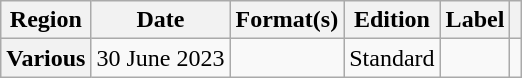<table class="wikitable plainrowheaders">
<tr>
<th scope="col">Region</th>
<th scope="col">Date</th>
<th scope="col">Format(s)</th>
<th scope="col">Edition</th>
<th scope="col">Label</th>
<th scope="col"></th>
</tr>
<tr>
<th scope="row" rowspan="1">Various</th>
<td>30 June 2023</td>
<td></td>
<td>Standard</td>
<td></td>
<td style="text-align:center;"></td>
</tr>
</table>
